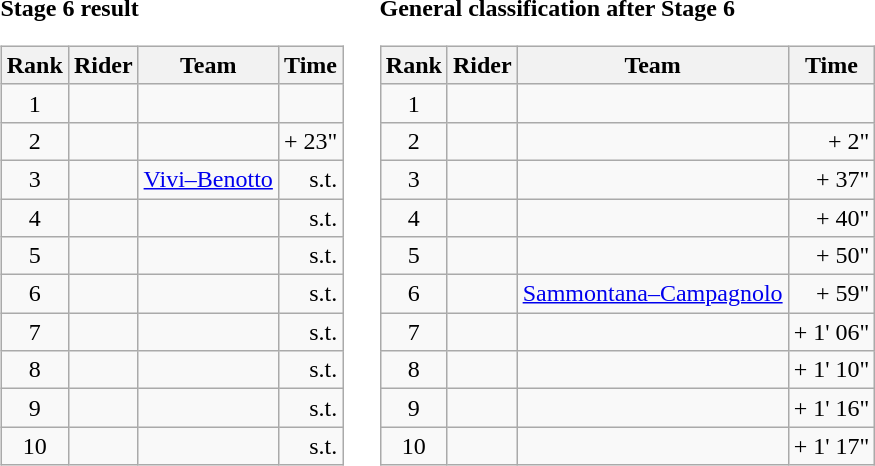<table>
<tr>
<td><strong>Stage 6 result</strong><br><table class="wikitable">
<tr>
<th scope="col">Rank</th>
<th scope="col">Rider</th>
<th scope="col">Team</th>
<th scope="col">Time</th>
</tr>
<tr>
<td style="text-align:center;">1</td>
<td></td>
<td></td>
<td style="text-align:right;"></td>
</tr>
<tr>
<td style="text-align:center;">2</td>
<td></td>
<td></td>
<td style="text-align:right;">+ 23"</td>
</tr>
<tr>
<td style="text-align:center;">3</td>
<td></td>
<td><a href='#'>Vivi–Benotto</a></td>
<td style="text-align:right;">s.t.</td>
</tr>
<tr>
<td style="text-align:center;">4</td>
<td></td>
<td></td>
<td style="text-align:right;">s.t.</td>
</tr>
<tr>
<td style="text-align:center;">5</td>
<td></td>
<td></td>
<td style="text-align:right;">s.t.</td>
</tr>
<tr>
<td style="text-align:center;">6</td>
<td></td>
<td></td>
<td style="text-align:right;">s.t.</td>
</tr>
<tr>
<td style="text-align:center;">7</td>
<td></td>
<td></td>
<td style="text-align:right;">s.t.</td>
</tr>
<tr>
<td style="text-align:center;">8</td>
<td></td>
<td></td>
<td style="text-align:right;">s.t.</td>
</tr>
<tr>
<td style="text-align:center;">9</td>
<td></td>
<td></td>
<td style="text-align:right;">s.t.</td>
</tr>
<tr>
<td style="text-align:center;">10</td>
<td></td>
<td></td>
<td style="text-align:right;">s.t.</td>
</tr>
</table>
</td>
<td></td>
<td><strong>General classification after Stage 6</strong><br><table class="wikitable">
<tr>
<th scope="col">Rank</th>
<th scope="col">Rider</th>
<th scope="col">Team</th>
<th scope="col">Time</th>
</tr>
<tr>
<td style="text-align:center;">1</td>
<td></td>
<td></td>
<td style="text-align:right;"></td>
</tr>
<tr>
<td style="text-align:center;">2</td>
<td></td>
<td></td>
<td style="text-align:right;">+ 2"</td>
</tr>
<tr>
<td style="text-align:center;">3</td>
<td></td>
<td></td>
<td style="text-align:right;">+ 37"</td>
</tr>
<tr>
<td style="text-align:center;">4</td>
<td></td>
<td></td>
<td style="text-align:right;">+ 40"</td>
</tr>
<tr>
<td style="text-align:center;">5</td>
<td></td>
<td></td>
<td style="text-align:right;">+ 50"</td>
</tr>
<tr>
<td style="text-align:center;">6</td>
<td></td>
<td><a href='#'>Sammontana–Campagnolo</a></td>
<td style="text-align:right;">+ 59"</td>
</tr>
<tr>
<td style="text-align:center;">7</td>
<td></td>
<td></td>
<td style="text-align:right;">+ 1' 06"</td>
</tr>
<tr>
<td style="text-align:center;">8</td>
<td></td>
<td></td>
<td style="text-align:right;">+ 1' 10"</td>
</tr>
<tr>
<td style="text-align:center;">9</td>
<td></td>
<td></td>
<td style="text-align:right;">+ 1' 16"</td>
</tr>
<tr>
<td style="text-align:center;">10</td>
<td></td>
<td></td>
<td style="text-align:right;">+ 1' 17"</td>
</tr>
</table>
</td>
</tr>
</table>
